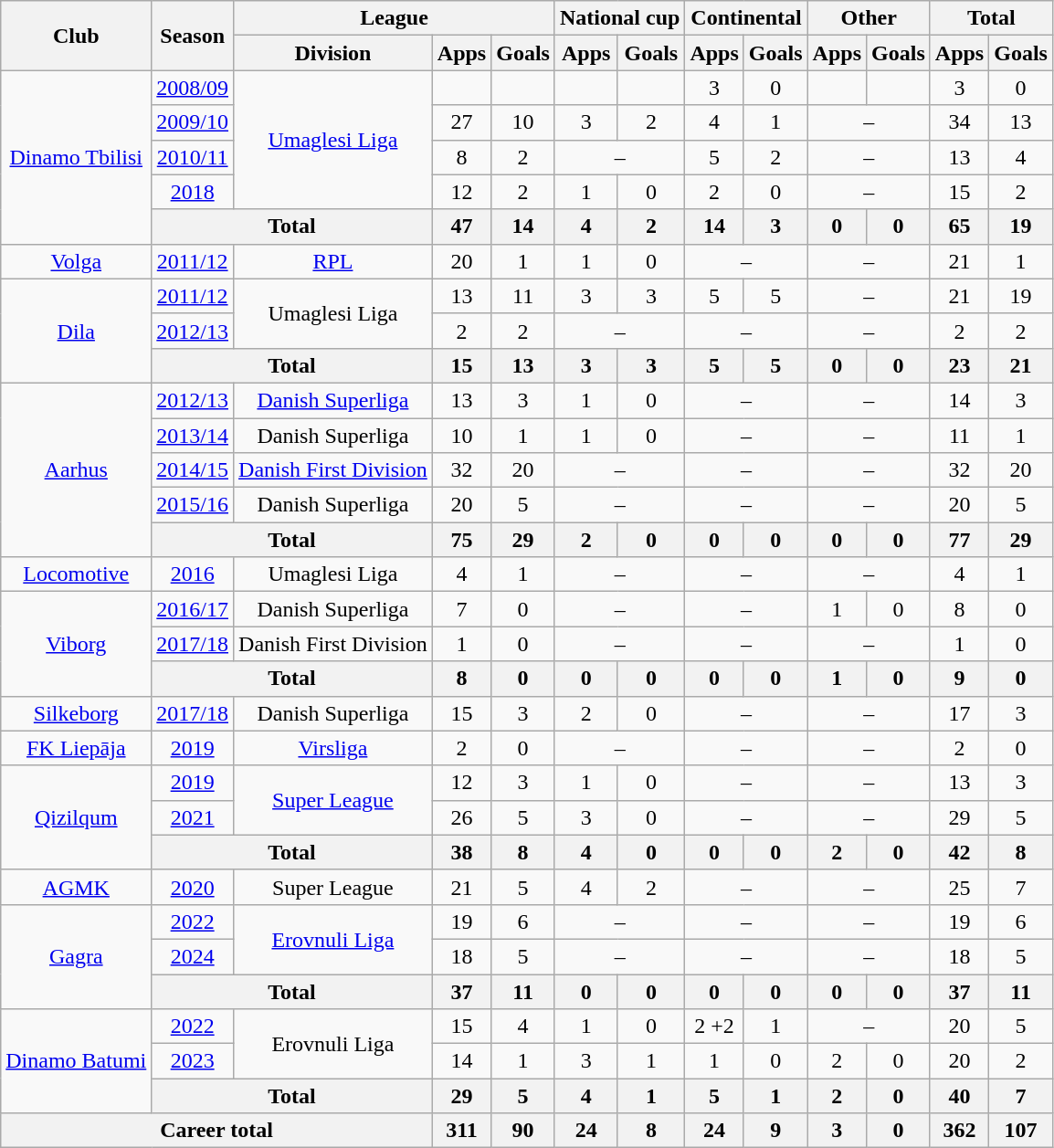<table class="wikitable" style="text-align:center">
<tr>
<th rowspan="2">Club</th>
<th rowspan="2">Season</th>
<th colspan="3">League</th>
<th colspan="2">National cup</th>
<th colspan="2">Continental</th>
<th colspan="2">Other</th>
<th colspan="2">Total</th>
</tr>
<tr>
<th>Division</th>
<th>Apps</th>
<th>Goals</th>
<th>Apps</th>
<th>Goals</th>
<th>Apps</th>
<th>Goals</th>
<th>Apps</th>
<th>Goals</th>
<th>Apps</th>
<th>Goals</th>
</tr>
<tr>
<td rowspan="5"><a href='#'>Dinamo Tbilisi</a></td>
<td><a href='#'>2008/09</a></td>
<td rowspan="4"><a href='#'>Umaglesi Liga</a></td>
<td></td>
<td></td>
<td></td>
<td></td>
<td>3</td>
<td>0</td>
<td></td>
<td></td>
<td>3</td>
<td>0</td>
</tr>
<tr>
<td><a href='#'>2009/10</a></td>
<td>27</td>
<td>10</td>
<td>3</td>
<td>2</td>
<td>4</td>
<td>1</td>
<td colspan="2">–</td>
<td>34</td>
<td>13</td>
</tr>
<tr>
<td><a href='#'>2010/11</a></td>
<td>8</td>
<td>2</td>
<td colspan="2">–</td>
<td>5</td>
<td>2</td>
<td colspan="2">–</td>
<td>13</td>
<td>4</td>
</tr>
<tr>
<td><a href='#'>2018</a></td>
<td>12</td>
<td>2</td>
<td>1</td>
<td>0</td>
<td>2</td>
<td>0</td>
<td colspan="2">–</td>
<td>15</td>
<td>2</td>
</tr>
<tr>
<th colspan="2">Total</th>
<th>47</th>
<th>14</th>
<th>4</th>
<th>2</th>
<th>14</th>
<th>3</th>
<th>0</th>
<th>0</th>
<th>65</th>
<th>19</th>
</tr>
<tr>
<td><a href='#'>Volga</a></td>
<td><a href='#'>2011/12</a></td>
<td><a href='#'>RPL</a></td>
<td>20</td>
<td>1</td>
<td>1</td>
<td>0</td>
<td colspan="2">–</td>
<td colspan="2">–</td>
<td>21</td>
<td>1</td>
</tr>
<tr>
<td rowspan="3"><a href='#'>Dila</a></td>
<td><a href='#'>2011/12</a></td>
<td rowspan="2">Umaglesi Liga</td>
<td>13</td>
<td>11</td>
<td>3</td>
<td>3</td>
<td>5</td>
<td>5</td>
<td colspan="2">–</td>
<td>21</td>
<td>19</td>
</tr>
<tr>
<td><a href='#'>2012/13</a></td>
<td>2</td>
<td>2</td>
<td colspan="2">–</td>
<td colspan="2">–</td>
<td colspan="2">–</td>
<td>2</td>
<td>2</td>
</tr>
<tr>
<th colspan="2">Total</th>
<th>15</th>
<th>13</th>
<th>3</th>
<th>3</th>
<th>5</th>
<th>5</th>
<th>0</th>
<th>0</th>
<th>23</th>
<th>21</th>
</tr>
<tr>
<td rowspan="5"><a href='#'>Aarhus</a></td>
<td><a href='#'>2012/13</a></td>
<td><a href='#'>Danish Superliga</a></td>
<td>13</td>
<td>3</td>
<td>1</td>
<td>0</td>
<td colspan="2">–</td>
<td colspan="2">–</td>
<td>14</td>
<td>3</td>
</tr>
<tr>
<td><a href='#'>2013/14</a></td>
<td>Danish Superliga</td>
<td>10</td>
<td>1</td>
<td>1</td>
<td>0</td>
<td colspan="2">–</td>
<td colspan="2">–</td>
<td>11</td>
<td>1</td>
</tr>
<tr>
<td><a href='#'>2014/15</a></td>
<td><a href='#'>Danish First Division</a></td>
<td>32</td>
<td>20</td>
<td colspan="2">–</td>
<td colspan="2">–</td>
<td colspan="2">–</td>
<td>32</td>
<td>20</td>
</tr>
<tr>
<td><a href='#'>2015/16</a></td>
<td>Danish Superliga</td>
<td>20</td>
<td>5</td>
<td colspan="2">–</td>
<td colspan="2">–</td>
<td colspan="2">–</td>
<td>20</td>
<td>5</td>
</tr>
<tr>
<th colspan="2">Total</th>
<th>75</th>
<th>29</th>
<th>2</th>
<th>0</th>
<th>0</th>
<th>0</th>
<th>0</th>
<th>0</th>
<th>77</th>
<th>29</th>
</tr>
<tr>
<td><a href='#'>Locomotive</a></td>
<td><a href='#'>2016</a></td>
<td>Umaglesi Liga</td>
<td>4</td>
<td>1</td>
<td colspan="2">–</td>
<td colspan="2">–</td>
<td colspan="2">–</td>
<td>4</td>
<td>1</td>
</tr>
<tr>
<td rowspan="3"><a href='#'>Viborg</a></td>
<td><a href='#'>2016/17</a></td>
<td>Danish Superliga</td>
<td>7</td>
<td>0</td>
<td colspan="2">–</td>
<td colspan="2">–</td>
<td>1</td>
<td>0</td>
<td>8</td>
<td>0</td>
</tr>
<tr>
<td><a href='#'>2017/18</a></td>
<td>Danish First Division</td>
<td>1</td>
<td>0</td>
<td colspan="2">–</td>
<td colspan="2">–</td>
<td colspan="2">–</td>
<td>1</td>
<td>0</td>
</tr>
<tr>
<th colspan="2">Total</th>
<th>8</th>
<th>0</th>
<th>0</th>
<th>0</th>
<th>0</th>
<th>0</th>
<th>1</th>
<th>0</th>
<th>9</th>
<th>0</th>
</tr>
<tr>
<td><a href='#'>Silkeborg</a></td>
<td><a href='#'>2017/18</a></td>
<td>Danish Superliga</td>
<td>15</td>
<td>3</td>
<td>2</td>
<td>0</td>
<td colspan="2">–</td>
<td colspan="2">–</td>
<td>17</td>
<td>3</td>
</tr>
<tr>
<td><a href='#'>FK Liepāja</a></td>
<td><a href='#'>2019</a></td>
<td><a href='#'>Virsliga</a></td>
<td>2</td>
<td>0</td>
<td colspan="2">–</td>
<td colspan="2">–</td>
<td colspan="2">–</td>
<td>2</td>
<td>0</td>
</tr>
<tr>
<td rowspan="3"><a href='#'>Qizilqum</a></td>
<td><a href='#'>2019</a></td>
<td rowspan="2"><a href='#'>Super League</a></td>
<td>12</td>
<td>3</td>
<td>1</td>
<td>0</td>
<td colspan="2">–</td>
<td colspan="2">–</td>
<td>13</td>
<td>3</td>
</tr>
<tr>
<td><a href='#'>2021</a></td>
<td>26</td>
<td>5</td>
<td>3</td>
<td>0</td>
<td colspan="2">–</td>
<td colspan="2">–</td>
<td>29</td>
<td>5</td>
</tr>
<tr>
<th colspan="2">Total</th>
<th>38</th>
<th>8</th>
<th>4</th>
<th>0</th>
<th>0</th>
<th>0</th>
<th>2</th>
<th>0</th>
<th>42</th>
<th>8</th>
</tr>
<tr>
<td><a href='#'>AGMK</a></td>
<td><a href='#'>2020</a></td>
<td>Super League</td>
<td>21</td>
<td>5</td>
<td>4</td>
<td>2</td>
<td colspan="2">–</td>
<td colspan="2">–</td>
<td>25</td>
<td>7</td>
</tr>
<tr>
<td rowspan="3"><a href='#'>Gagra</a></td>
<td><a href='#'>2022</a></td>
<td rowspan="2"><a href='#'>Erovnuli Liga</a></td>
<td>19</td>
<td>6</td>
<td colspan="2">–</td>
<td colspan="2">–</td>
<td colspan="2">–</td>
<td>19</td>
<td>6</td>
</tr>
<tr>
<td><a href='#'>2024</a></td>
<td>18</td>
<td>5</td>
<td colspan="2">–</td>
<td colspan="2">–</td>
<td colspan="2">–</td>
<td>18</td>
<td>5</td>
</tr>
<tr>
<th colspan="2">Total</th>
<th>37</th>
<th>11</th>
<th>0</th>
<th>0</th>
<th>0</th>
<th>0</th>
<th>0</th>
<th>0</th>
<th>37</th>
<th>11</th>
</tr>
<tr>
<td rowspan="3"><a href='#'>Dinamo Batumi</a></td>
<td><a href='#'>2022</a></td>
<td rowspan="2">Erovnuli Liga</td>
<td>15</td>
<td>4</td>
<td>1</td>
<td>0</td>
<td>2 +2</td>
<td>1</td>
<td colspan="2">–</td>
<td>20</td>
<td>5</td>
</tr>
<tr>
<td><a href='#'>2023</a></td>
<td>14</td>
<td>1</td>
<td>3</td>
<td>1</td>
<td>1</td>
<td>0</td>
<td>2</td>
<td>0</td>
<td>20</td>
<td>2</td>
</tr>
<tr>
<th colspan="2">Total</th>
<th>29</th>
<th>5</th>
<th>4</th>
<th>1</th>
<th>5</th>
<th>1</th>
<th>2</th>
<th>0</th>
<th>40</th>
<th>7</th>
</tr>
<tr>
<th colspan="3">Career total</th>
<th>311</th>
<th>90</th>
<th>24</th>
<th>8</th>
<th>24</th>
<th>9</th>
<th>3</th>
<th>0</th>
<th>362</th>
<th>107</th>
</tr>
</table>
